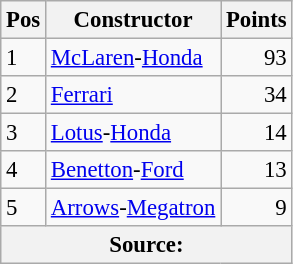<table class="wikitable" style="font-size: 95%;">
<tr>
<th>Pos</th>
<th>Constructor</th>
<th>Points</th>
</tr>
<tr>
<td>1</td>
<td> <a href='#'>McLaren</a>-<a href='#'>Honda</a></td>
<td align=right>93</td>
</tr>
<tr>
<td>2</td>
<td> <a href='#'>Ferrari</a></td>
<td align=right>34</td>
</tr>
<tr>
<td>3</td>
<td> <a href='#'>Lotus</a>-<a href='#'>Honda</a></td>
<td align=right>14</td>
</tr>
<tr>
<td>4</td>
<td> <a href='#'>Benetton</a>-<a href='#'>Ford</a></td>
<td align=right>13</td>
</tr>
<tr>
<td>5</td>
<td> <a href='#'>Arrows</a>-<a href='#'>Megatron</a></td>
<td align=right>9</td>
</tr>
<tr>
<th colspan=4>Source: </th>
</tr>
</table>
